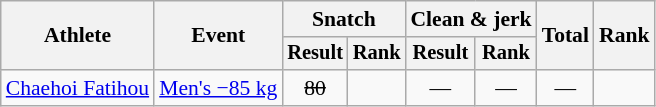<table class="wikitable" style="font-size:90%">
<tr>
<th rowspan="2">Athlete</th>
<th rowspan="2">Event</th>
<th colspan="2">Snatch</th>
<th colspan="2">Clean & jerk</th>
<th rowspan="2">Total</th>
<th rowspan="2">Rank</th>
</tr>
<tr style="font-size:95%">
<th>Result</th>
<th>Rank</th>
<th>Result</th>
<th>Rank</th>
</tr>
<tr align=center>
<td align=left><a href='#'>Chaehoi Fatihou</a></td>
<td align=left><a href='#'>Men's −85 kg</a></td>
<td><s>80</s></td>
<td></td>
<td>—</td>
<td>—</td>
<td>—</td>
<td></td>
</tr>
</table>
